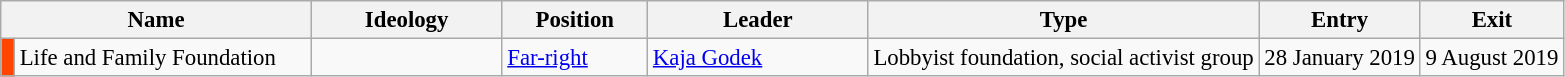<table class="wikitable" style="font-size:95%;">
<tr>
<th style="width:200px" colspan="2">Name</th>
<th style="width:120px">Ideology</th>
<th style="width:90px">Position</th>
<th style="width:140px">Leader</th>
<th>Type</th>
<th>Entry</th>
<th>Exit</th>
</tr>
<tr>
<td style="width:2px;background:#FF4500;"></td>
<td>Life and Family Foundation</td>
<td></td>
<td><a href='#'>Far-right</a></td>
<td><a href='#'>Kaja Godek</a></td>
<td>Lobbyist foundation, social activist group</td>
<td>28 January 2019</td>
<td>9 August 2019</td>
</tr>
</table>
